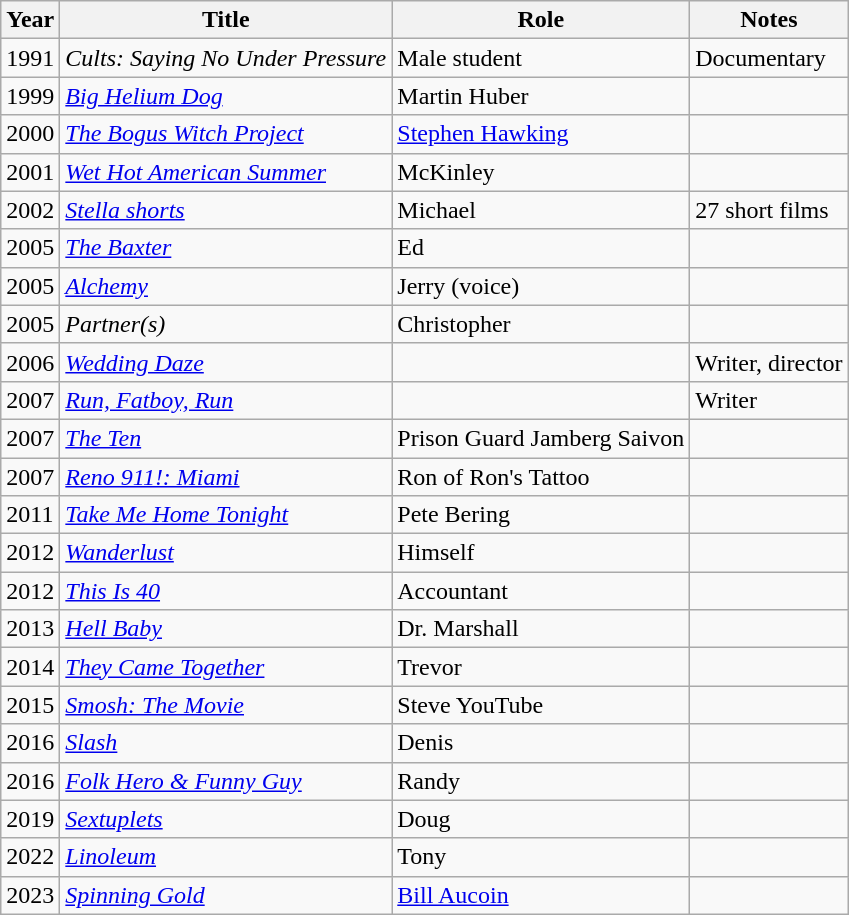<table class="wikitable plainrowheaders sortable">
<tr>
<th scope="col">Year</th>
<th scope="col">Title</th>
<th scope="col">Role</th>
<th class="unsortable">Notes</th>
</tr>
<tr>
<td>1991</td>
<td><em>Cults: Saying No Under Pressure</em></td>
<td>Male student</td>
<td>Documentary</td>
</tr>
<tr>
<td>1999</td>
<td><em><a href='#'>Big Helium Dog</a></em></td>
<td>Martin Huber</td>
<td></td>
</tr>
<tr>
<td>2000</td>
<td><em><a href='#'>The Bogus Witch Project</a></em></td>
<td><a href='#'>Stephen Hawking</a></td>
<td></td>
</tr>
<tr>
<td>2001</td>
<td><em><a href='#'>Wet Hot American Summer</a></em></td>
<td>McKinley</td>
<td></td>
</tr>
<tr>
<td>2002</td>
<td><em><a href='#'>Stella shorts</a></em></td>
<td>Michael</td>
<td>27 short films</td>
</tr>
<tr>
<td>2005</td>
<td><em><a href='#'>The Baxter</a></em></td>
<td>Ed</td>
<td></td>
</tr>
<tr>
<td>2005</td>
<td><em><a href='#'>Alchemy</a></em></td>
<td>Jerry (voice)</td>
<td></td>
</tr>
<tr>
<td>2005</td>
<td><em>Partner(s)</em></td>
<td>Christopher</td>
<td></td>
</tr>
<tr>
<td>2006</td>
<td><em><a href='#'>Wedding Daze</a></em></td>
<td></td>
<td>Writer, director</td>
</tr>
<tr>
<td>2007</td>
<td><em><a href='#'>Run, Fatboy, Run</a></em></td>
<td></td>
<td>Writer</td>
</tr>
<tr>
<td>2007</td>
<td><em><a href='#'>The Ten</a></em></td>
<td>Prison Guard Jamberg Saivon</td>
<td></td>
</tr>
<tr>
<td>2007</td>
<td><em><a href='#'>Reno 911!: Miami</a></em></td>
<td>Ron of Ron's Tattoo</td>
<td></td>
</tr>
<tr>
<td>2011</td>
<td><em><a href='#'>Take Me Home Tonight</a></em></td>
<td>Pete Bering</td>
<td></td>
</tr>
<tr>
<td>2012</td>
<td><em><a href='#'>Wanderlust</a></em></td>
<td>Himself</td>
<td></td>
</tr>
<tr>
<td>2012</td>
<td><em><a href='#'>This Is 40</a></em></td>
<td>Accountant</td>
<td></td>
</tr>
<tr>
<td>2013</td>
<td><em><a href='#'>Hell Baby</a></em></td>
<td>Dr. Marshall</td>
<td></td>
</tr>
<tr>
<td>2014</td>
<td><em><a href='#'>They Came Together</a></em></td>
<td>Trevor</td>
<td></td>
</tr>
<tr>
<td>2015</td>
<td><em><a href='#'>Smosh: The Movie</a></em></td>
<td>Steve YouTube</td>
<td></td>
</tr>
<tr>
<td>2016</td>
<td><em><a href='#'>Slash</a></em></td>
<td>Denis</td>
<td></td>
</tr>
<tr>
<td>2016</td>
<td><em><a href='#'>Folk Hero & Funny Guy</a></em></td>
<td>Randy</td>
<td></td>
</tr>
<tr>
<td>2019</td>
<td><em><a href='#'>Sextuplets</a></em></td>
<td>Doug</td>
<td></td>
</tr>
<tr>
<td>2022</td>
<td><em><a href='#'>Linoleum</a></em></td>
<td>Tony</td>
<td></td>
</tr>
<tr>
<td>2023</td>
<td><em><a href='#'>Spinning Gold</a></em></td>
<td><a href='#'>Bill Aucoin</a></td>
<td></td>
</tr>
</table>
